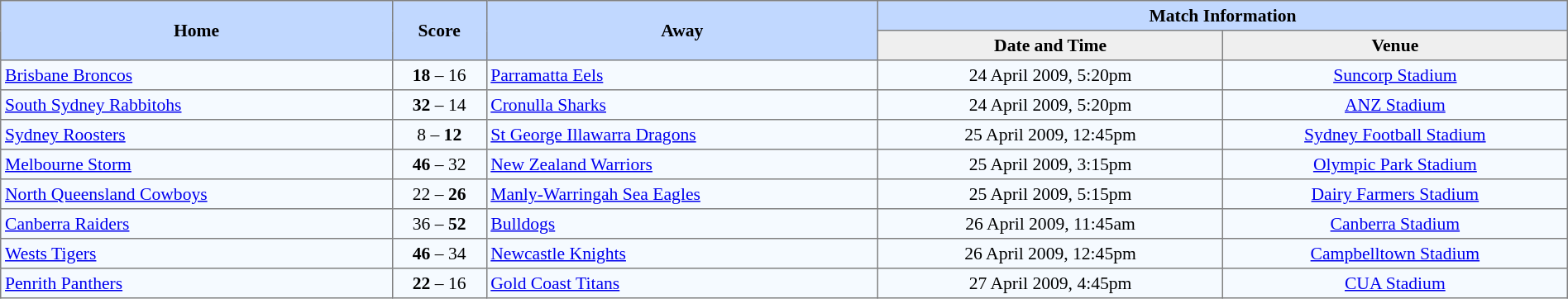<table border="1" cellpadding="3" cellspacing="0" style="border-collapse:collapse; font-size:90%; text-align:center; width:100%;">
<tr style="background:#c1d8ff;">
<th rowspan="2" style="width:25%;">Home</th>
<th rowspan="2" style="width:6%;">Score</th>
<th rowspan="2" style="width:25%;">Away</th>
<th colspan=6>Match Information</th>
</tr>
<tr style="background:#efefef;">
<th width=22%>Date and Time</th>
<th width=22%>Venue</th>
</tr>
<tr style="text-align:center; background:#f5faff;">
<td align=left> <a href='#'>Brisbane Broncos</a></td>
<td><strong>18</strong> – 16</td>
<td align=left> <a href='#'>Parramatta Eels</a></td>
<td>24 April 2009, 5:20pm</td>
<td><a href='#'>Suncorp Stadium</a></td>
</tr>
<tr style="text-align:center; background:#f5faff;">
<td align=left> <a href='#'>South Sydney Rabbitohs</a></td>
<td><strong>32</strong> – 14</td>
<td align=left> <a href='#'>Cronulla Sharks</a></td>
<td>24 April 2009, 5:20pm</td>
<td><a href='#'>ANZ Stadium</a></td>
</tr>
<tr style="text-align:center; background:#f5faff;">
<td align=left> <a href='#'>Sydney Roosters</a></td>
<td>8 – <strong>12</strong></td>
<td align=left> <a href='#'>St George Illawarra Dragons</a></td>
<td>25 April 2009, 12:45pm</td>
<td><a href='#'>Sydney Football Stadium</a></td>
</tr>
<tr style="text-align:center; background:#f5faff;">
<td align=left> <a href='#'>Melbourne Storm</a></td>
<td><strong>46</strong> – 32</td>
<td align=left> <a href='#'>New Zealand Warriors</a></td>
<td>25 April 2009, 3:15pm</td>
<td><a href='#'>Olympic Park Stadium</a></td>
</tr>
<tr style="text-align:center; background:#f5faff;">
<td align=left> <a href='#'>North Queensland Cowboys</a></td>
<td>22 – <strong>26</strong></td>
<td align=left> <a href='#'>Manly-Warringah Sea Eagles</a></td>
<td>25 April 2009, 5:15pm</td>
<td><a href='#'>Dairy Farmers Stadium</a></td>
</tr>
<tr style="text-align:center; background:#f5faff;">
<td align=left> <a href='#'>Canberra Raiders</a></td>
<td>36 – <strong>52</strong></td>
<td align=left> <a href='#'>Bulldogs</a></td>
<td>26 April 2009, 11:45am</td>
<td><a href='#'>Canberra Stadium</a></td>
</tr>
<tr style="text-align:center; background:#f5faff;">
<td align=left> <a href='#'>Wests Tigers</a></td>
<td><strong>46</strong> – 34</td>
<td align=left> <a href='#'>Newcastle Knights</a></td>
<td>26 April 2009, 12:45pm</td>
<td><a href='#'>Campbelltown Stadium</a></td>
</tr>
<tr style="text-align:center; background:#f5faff;">
<td align=left> <a href='#'>Penrith Panthers</a></td>
<td><strong>22</strong> – 16</td>
<td align=left> <a href='#'>Gold Coast Titans</a></td>
<td>27 April 2009, 4:45pm</td>
<td><a href='#'>CUA Stadium</a></td>
</tr>
</table>
